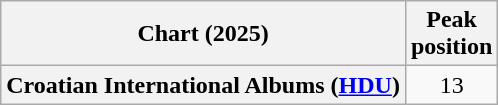<table class="wikitable sortable plainrowheaders" style="text-align:center">
<tr>
<th scope="col">Chart (2025)</th>
<th scope="col">Peak<br>position</th>
</tr>
<tr>
<th scope="row">Croatian International Albums (<a href='#'>HDU</a>)</th>
<td>13</td>
</tr>
</table>
